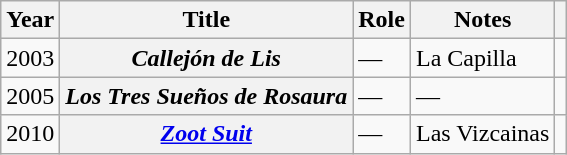<table class="wikitable plainrowheaders">
<tr>
<th scope="col">Year</th>
<th scope="col">Title</th>
<th scope="col">Role</th>
<th scope="col">Notes</th>
<th scope="col"></th>
</tr>
<tr>
<td align="center">2003</td>
<th scope="row"><em>Callejón de Lis</em></th>
<td>—</td>
<td>La Capilla</td>
<td></td>
</tr>
<tr>
<td align="center">2005</td>
<th scope="row"><em>Los Tres Sueños de Rosaura</em></th>
<td>—</td>
<td>—</td>
<td></td>
</tr>
<tr>
<td align="center">2010</td>
<th scope="row"><em><a href='#'>Zoot Suit</a></em></th>
<td>—</td>
<td>Las Vizcainas</td>
<td></td>
</tr>
</table>
